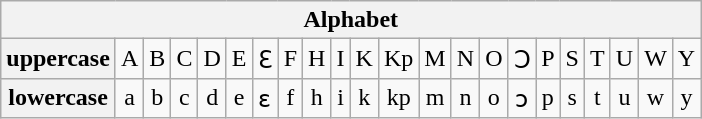<table class="wikitable" style="text-align: center; vertical-align: middle;">
<tr>
<th colspan="22">Alphabet</th>
</tr>
<tr ---->
<th>uppercase</th>
<td>A</td>
<td>B</td>
<td>C</td>
<td>D</td>
<td>E</td>
<td>Ɛ</td>
<td>F</td>
<td>H</td>
<td>I</td>
<td>K</td>
<td>Kp</td>
<td>M</td>
<td>N</td>
<td>O</td>
<td>Ɔ</td>
<td>P</td>
<td>S</td>
<td>T</td>
<td>U</td>
<td>W</td>
<td>Y</td>
</tr>
<tr ---->
<th>lowercase</th>
<td>a</td>
<td>b</td>
<td>c</td>
<td>d</td>
<td>e</td>
<td>ɛ</td>
<td>f</td>
<td>h</td>
<td>i</td>
<td>k</td>
<td>kp</td>
<td>m</td>
<td>n</td>
<td>o</td>
<td>ɔ</td>
<td>p</td>
<td>s</td>
<td>t</td>
<td>u</td>
<td>w</td>
<td>y</td>
</tr>
</table>
